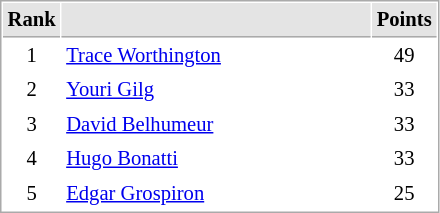<table cellspacing="1" cellpadding="3" style="border:1px solid #AAAAAA;font-size:86%">
<tr bgcolor="#E4E4E4">
<th style="border-bottom:1px solid #AAAAAA" width=10>Rank</th>
<th style="border-bottom:1px solid #AAAAAA" width=200></th>
<th style="border-bottom:1px solid #AAAAAA" width=20>Points</th>
</tr>
<tr>
<td align="center">1</td>
<td> <a href='#'>Trace Worthington</a></td>
<td align=center>49</td>
</tr>
<tr>
<td align="center">2</td>
<td> <a href='#'>Youri Gilg</a></td>
<td align=center>33</td>
</tr>
<tr>
<td align="center">3</td>
<td> <a href='#'>David Belhumeur</a></td>
<td align=center>33</td>
</tr>
<tr>
<td align="center">4</td>
<td> <a href='#'>Hugo Bonatti</a></td>
<td align=center>33</td>
</tr>
<tr>
<td align="center">5</td>
<td> <a href='#'>Edgar Grospiron</a></td>
<td align=center>25</td>
</tr>
</table>
